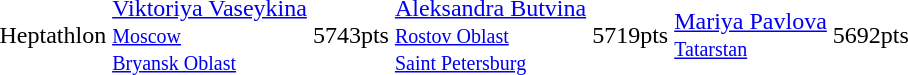<table>
<tr>
<td>Heptathlon</td>
<td><a href='#'>Viktoriya Vaseykina</a> <br> <small><a href='#'>Moscow</a></small> <br> <small><a href='#'>Bryansk Oblast</a></small></td>
<td>5743pts</td>
<td><a href='#'>Aleksandra Butvina</a> <br> <small><a href='#'>Rostov Oblast</a></small> <br> <small><a href='#'>Saint Petersburg</a></small></td>
<td>5719pts</td>
<td><a href='#'>Mariya Pavlova</a> <br> <small><a href='#'>Tatarstan</a></small></td>
<td>5692pts</td>
</tr>
</table>
